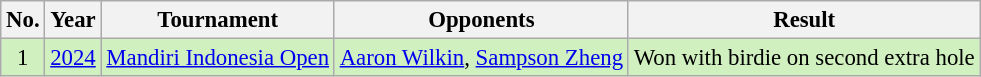<table class="wikitable" style="font-size:95%;">
<tr>
<th>No.</th>
<th>Year</th>
<th>Tournament</th>
<th>Opponents</th>
<th>Result</th>
</tr>
<tr style="background:#D0F0C0;">
<td align=center>1</td>
<td><a href='#'>2024</a></td>
<td><a href='#'>Mandiri Indonesia Open</a></td>
<td> <a href='#'>Aaron Wilkin</a>,  <a href='#'>Sampson Zheng</a></td>
<td>Won with birdie on second extra hole</td>
</tr>
</table>
